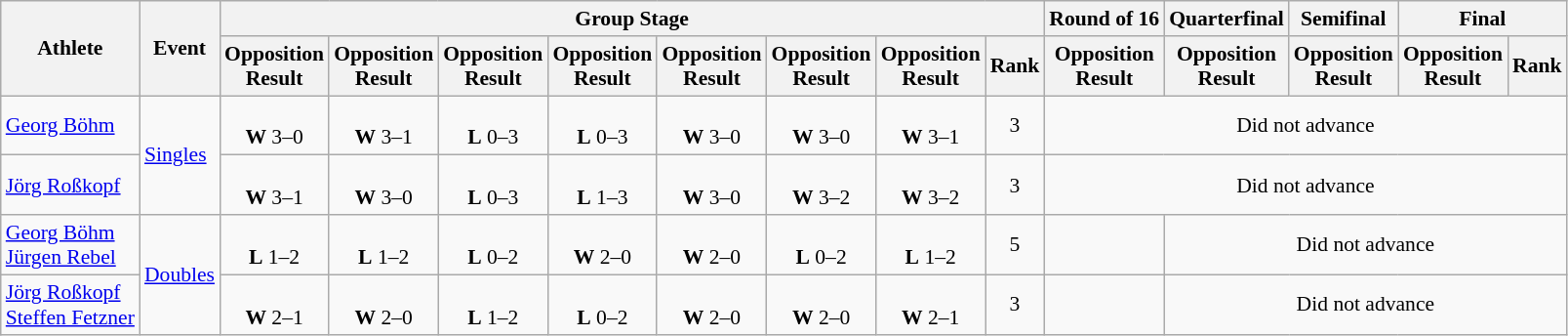<table class=wikitable style="font-size:90%">
<tr>
<th rowspan="2">Athlete</th>
<th rowspan="2">Event</th>
<th colspan="8">Group Stage</th>
<th>Round of 16</th>
<th>Quarterfinal</th>
<th>Semifinal</th>
<th colspan=2>Final</th>
</tr>
<tr>
<th>Opposition<br>Result</th>
<th>Opposition<br>Result</th>
<th>Opposition<br>Result</th>
<th>Opposition<br>Result</th>
<th>Opposition<br>Result</th>
<th>Opposition<br>Result</th>
<th>Opposition<br>Result</th>
<th>Rank</th>
<th>Opposition<br>Result</th>
<th>Opposition<br>Result</th>
<th>Opposition<br>Result</th>
<th>Opposition<br>Result</th>
<th>Rank</th>
</tr>
<tr align=center>
<td align=left><a href='#'>Georg Böhm</a></td>
<td align=left rowspan=2><a href='#'>Singles</a></td>
<td><br><strong>W</strong> 3–0</td>
<td><br><strong>W</strong> 3–1</td>
<td><br><strong>L</strong> 0–3</td>
<td><br><strong>L</strong> 0–3</td>
<td><br><strong>W</strong> 3–0</td>
<td><br><strong>W</strong> 3–0</td>
<td><br><strong>W</strong> 3–1</td>
<td>3</td>
<td colspan=5>Did not advance</td>
</tr>
<tr align=center>
<td align=left><a href='#'>Jörg Roßkopf</a></td>
<td><br><strong>W</strong> 3–1</td>
<td><br><strong>W</strong> 3–0</td>
<td><br><strong>L</strong> 0–3</td>
<td><br><strong>L</strong> 1–3</td>
<td><br><strong>W</strong> 3–0</td>
<td><br><strong>W</strong> 3–2</td>
<td><br><strong>W</strong> 3–2</td>
<td>3</td>
<td colspan=5>Did not advance</td>
</tr>
<tr align=center>
<td align=left><a href='#'>Georg Böhm</a><br><a href='#'>Jürgen Rebel</a></td>
<td align=left rowspan=2><a href='#'>Doubles</a></td>
<td><br><strong>L</strong> 1–2</td>
<td><br><strong>L</strong> 1–2</td>
<td><br><strong>L</strong> 0–2</td>
<td><br><strong>W</strong> 2–0</td>
<td><br><strong>W</strong> 2–0</td>
<td><br><strong>L</strong> 0–2</td>
<td><br><strong>L</strong> 1–2</td>
<td>5</td>
<td></td>
<td colspan=4>Did not advance</td>
</tr>
<tr align=center>
<td align=left><a href='#'>Jörg Roßkopf</a><br><a href='#'>Steffen Fetzner</a></td>
<td><br><strong>W</strong> 2–1</td>
<td><br><strong>W</strong> 2–0</td>
<td><br><strong>L</strong> 1–2</td>
<td><br><strong>L</strong> 0–2</td>
<td><br><strong>W</strong> 2–0</td>
<td><br><strong>W</strong> 2–0</td>
<td><br><strong>W</strong> 2–1</td>
<td>3</td>
<td></td>
<td colspan=4>Did not advance</td>
</tr>
</table>
